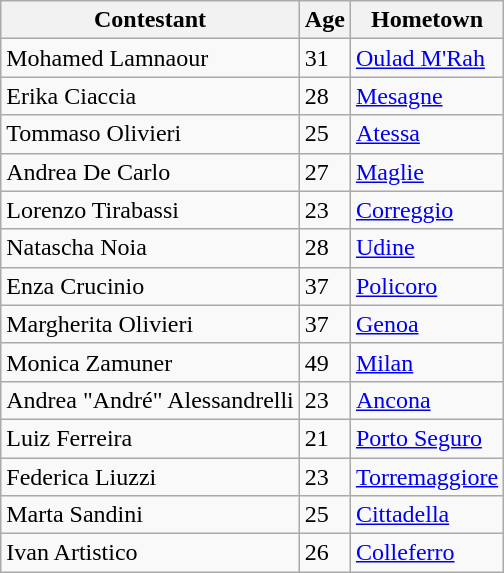<table class="wikitable sortable plainrowheaders">
<tr>
<th scope="col">Contestant</th>
<th scope="col">Age</th>
<th scope="col">Hometown</th>
</tr>
<tr>
<td>Mohamed Lamnaour</td>
<td>31</td>
<td><a href='#'>Oulad M'Rah</a></td>
</tr>
<tr>
<td>Erika Ciaccia</td>
<td>28</td>
<td><a href='#'>Mesagne</a></td>
</tr>
<tr>
<td>Tommaso Olivieri</td>
<td>25</td>
<td><a href='#'>Atessa</a></td>
</tr>
<tr>
<td>Andrea De Carlo</td>
<td>27</td>
<td><a href='#'>Maglie</a></td>
</tr>
<tr>
<td>Lorenzo Tirabassi</td>
<td>23</td>
<td><a href='#'>Correggio</a></td>
</tr>
<tr>
<td>Natascha Noia</td>
<td>28</td>
<td><a href='#'>Udine</a></td>
</tr>
<tr>
<td>Enza Crucinio</td>
<td>37</td>
<td><a href='#'>Policoro</a></td>
</tr>
<tr>
<td>Margherita Olivieri</td>
<td>37</td>
<td><a href='#'>Genoa</a></td>
</tr>
<tr>
<td>Monica Zamuner</td>
<td>49</td>
<td><a href='#'>Milan</a></td>
</tr>
<tr>
<td>Andrea "André" Alessandrelli</td>
<td>23</td>
<td><a href='#'>Ancona</a></td>
</tr>
<tr>
<td>Luiz Ferreira</td>
<td>21</td>
<td><a href='#'>Porto Seguro</a></td>
</tr>
<tr>
<td>Federica Liuzzi</td>
<td>23</td>
<td><a href='#'>Torremaggiore</a></td>
</tr>
<tr>
<td>Marta Sandini</td>
<td>25</td>
<td><a href='#'>Cittadella</a></td>
</tr>
<tr>
<td>Ivan Artistico</td>
<td>26</td>
<td><a href='#'>Colleferro</a></td>
</tr>
</table>
